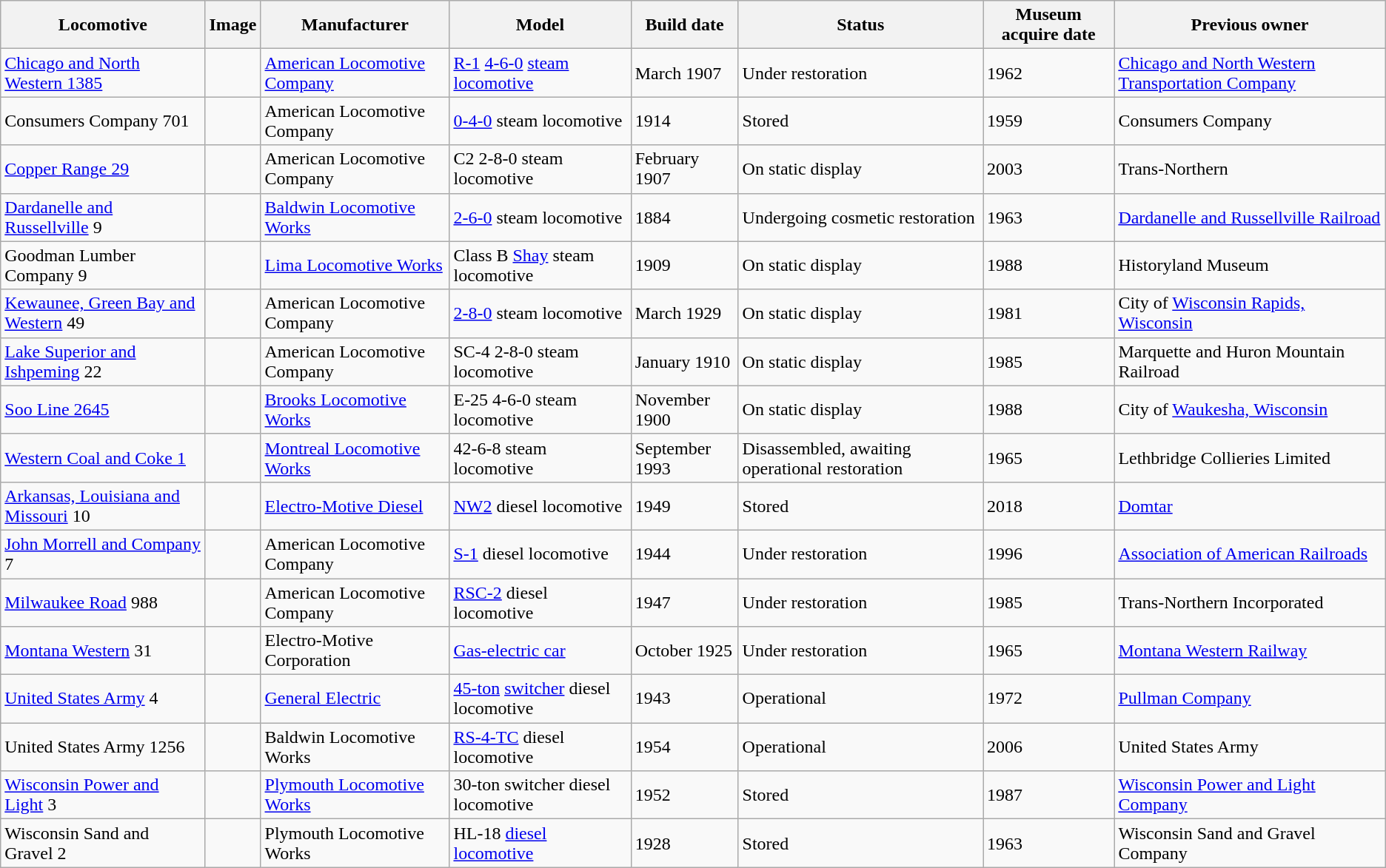<table class="wikitable">
<tr>
<th>Locomotive</th>
<th>Image</th>
<th>Manufacturer</th>
<th>Model</th>
<th>Build date</th>
<th>Status</th>
<th>Museum acquire date</th>
<th>Previous owner</th>
</tr>
<tr>
<td><a href='#'>Chicago and North Western 1385</a></td>
<td></td>
<td><a href='#'>American Locomotive Company</a></td>
<td><a href='#'>R-1</a> <a href='#'>4-6-0</a> <a href='#'>steam locomotive</a></td>
<td>March 1907</td>
<td>Under restoration </td>
<td>1962</td>
<td><a href='#'>Chicago and North Western Transportation Company</a></td>
</tr>
<tr>
<td>Consumers Company 701</td>
<td></td>
<td>American Locomotive Company</td>
<td><a href='#'>0-4-0</a> steam locomotive</td>
<td>1914</td>
<td>Stored</td>
<td>1959</td>
<td>Consumers Company</td>
</tr>
<tr>
<td><a href='#'>Copper Range 29</a></td>
<td></td>
<td>American Locomotive Company</td>
<td>C2 2-8-0 steam locomotive</td>
<td>February 1907</td>
<td>On static display</td>
<td>2003</td>
<td>Trans-Northern</td>
</tr>
<tr>
<td><a href='#'>Dardanelle and Russellville</a> 9</td>
<td></td>
<td><a href='#'>Baldwin Locomotive Works</a></td>
<td><a href='#'>2-6-0</a> steam locomotive</td>
<td>1884</td>
<td>Undergoing cosmetic restoration</td>
<td>1963</td>
<td><a href='#'>Dardanelle and Russellville Railroad</a></td>
</tr>
<tr>
<td>Goodman Lumber Company 9</td>
<td></td>
<td><a href='#'>Lima Locomotive Works</a></td>
<td>Class B <a href='#'>Shay</a> steam locomotive</td>
<td>1909</td>
<td>On static display</td>
<td>1988</td>
<td>Historyland Museum</td>
</tr>
<tr>
<td><a href='#'>Kewaunee, Green Bay and Western</a> 49</td>
<td></td>
<td>American Locomotive Company</td>
<td><a href='#'>2-8-0</a> steam locomotive</td>
<td>March 1929</td>
<td>On static display</td>
<td>1981</td>
<td>City of <a href='#'>Wisconsin Rapids, Wisconsin</a></td>
</tr>
<tr>
<td><a href='#'>Lake Superior and Ishpeming</a> 22</td>
<td></td>
<td>American Locomotive Company</td>
<td>SC-4 2-8-0 steam locomotive</td>
<td>January 1910</td>
<td>On static display</td>
<td>1985</td>
<td>Marquette and Huron Mountain Railroad</td>
</tr>
<tr>
<td><a href='#'>Soo Line 2645</a></td>
<td></td>
<td><a href='#'>Brooks Locomotive Works</a></td>
<td>E-25 4-6-0 steam locomotive</td>
<td>November 1900</td>
<td>On static display</td>
<td>1988</td>
<td>City of <a href='#'>Waukesha, Wisconsin</a></td>
</tr>
<tr>
<td><a href='#'>Western Coal and Coke 1</a></td>
<td></td>
<td><a href='#'>Montreal Locomotive Works</a></td>
<td>42-6-8 steam locomotive</td>
<td>September 1993</td>
<td>Disassembled, awaiting operational restoration</td>
<td>1965</td>
<td>Lethbridge Collieries Limited</td>
</tr>
<tr>
<td><a href='#'>Arkansas, Louisiana and Missouri</a> 10</td>
<td></td>
<td><a href='#'>Electro-Motive Diesel</a></td>
<td><a href='#'>NW2</a> diesel locomotive</td>
<td>1949</td>
<td>Stored</td>
<td>2018</td>
<td><a href='#'>Domtar</a></td>
</tr>
<tr>
<td><a href='#'>John Morrell and Company</a> 7</td>
<td></td>
<td>American Locomotive Company</td>
<td><a href='#'>S-1</a> diesel locomotive</td>
<td>1944</td>
<td>Under restoration</td>
<td>1996</td>
<td><a href='#'>Association of American Railroads</a></td>
</tr>
<tr>
<td><a href='#'>Milwaukee Road</a> 988</td>
<td></td>
<td>American Locomotive Company</td>
<td><a href='#'>RSC-2</a> diesel locomotive</td>
<td>1947</td>
<td>Under restoration</td>
<td>1985</td>
<td>Trans-Northern Incorporated</td>
</tr>
<tr>
<td><a href='#'>Montana Western</a> 31</td>
<td></td>
<td>Electro-Motive Corporation</td>
<td><a href='#'>Gas-electric car</a></td>
<td>October 1925</td>
<td>Under restoration</td>
<td>1965</td>
<td><a href='#'>Montana Western Railway</a></td>
</tr>
<tr>
<td><a href='#'>United States Army</a> 4</td>
<td></td>
<td><a href='#'>General Electric</a></td>
<td><a href='#'>45-ton</a> <a href='#'>switcher</a> diesel locomotive</td>
<td>1943</td>
<td>Operational</td>
<td>1972</td>
<td><a href='#'>Pullman Company</a></td>
</tr>
<tr>
<td>United States Army 1256</td>
<td></td>
<td>Baldwin Locomotive Works</td>
<td><a href='#'>RS-4-TC</a> diesel locomotive</td>
<td>1954</td>
<td>Operational</td>
<td>2006</td>
<td>United States Army</td>
</tr>
<tr>
<td><a href='#'>Wisconsin Power and Light</a> 3</td>
<td></td>
<td><a href='#'>Plymouth Locomotive Works</a></td>
<td>30-ton switcher diesel locomotive</td>
<td>1952</td>
<td>Stored</td>
<td>1987</td>
<td><a href='#'>Wisconsin Power and Light Company</a></td>
</tr>
<tr>
<td>Wisconsin Sand and Gravel 2</td>
<td></td>
<td>Plymouth Locomotive Works</td>
<td>HL-18 <a href='#'>diesel locomotive</a></td>
<td>1928</td>
<td>Stored</td>
<td>1963</td>
<td>Wisconsin Sand and Gravel Company</td>
</tr>
</table>
